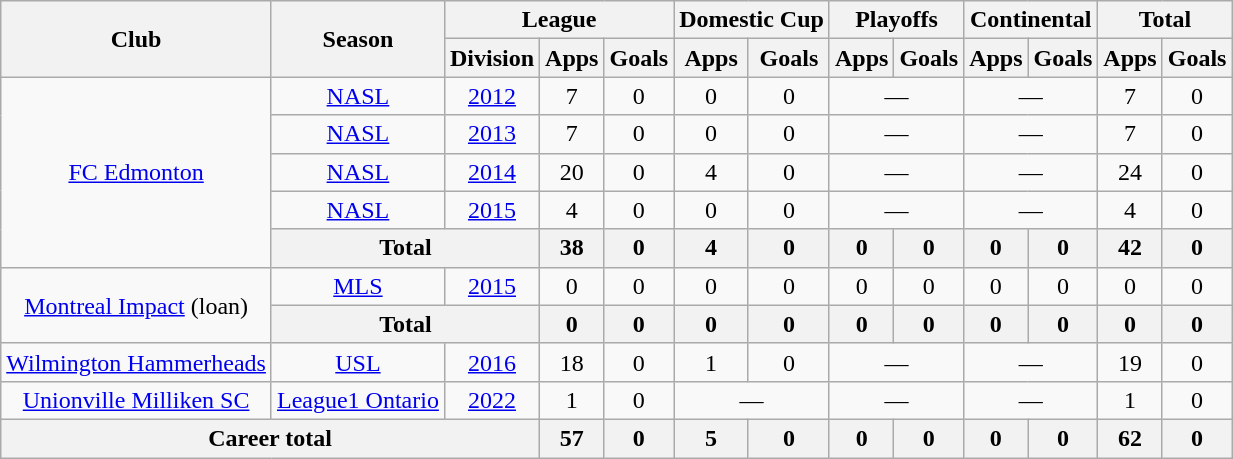<table class="wikitable" style="text-align: center;">
<tr>
<th rowspan="2">Club</th>
<th rowspan="2">Season</th>
<th colspan="3">League</th>
<th colspan="2">Domestic Cup</th>
<th colspan="2">Playoffs</th>
<th colspan="2">Continental</th>
<th colspan="2">Total</th>
</tr>
<tr>
<th>Division</th>
<th>Apps</th>
<th>Goals</th>
<th>Apps</th>
<th>Goals</th>
<th>Apps</th>
<th>Goals</th>
<th>Apps</th>
<th>Goals</th>
<th>Apps</th>
<th>Goals</th>
</tr>
<tr>
<td rowspan="5"><a href='#'>FC Edmonton</a></td>
<td><a href='#'>NASL</a></td>
<td><a href='#'>2012</a></td>
<td>7</td>
<td>0</td>
<td>0</td>
<td>0</td>
<td colspan="2">—</td>
<td colspan="2">—</td>
<td>7</td>
<td>0</td>
</tr>
<tr>
<td><a href='#'>NASL</a></td>
<td><a href='#'>2013</a></td>
<td>7</td>
<td>0</td>
<td>0</td>
<td>0</td>
<td colspan="2">—</td>
<td colspan="2">—</td>
<td>7</td>
<td>0</td>
</tr>
<tr>
<td><a href='#'>NASL</a></td>
<td><a href='#'>2014</a></td>
<td>20</td>
<td>0</td>
<td>4</td>
<td>0</td>
<td colspan="2">—</td>
<td colspan="2">—</td>
<td>24</td>
<td>0</td>
</tr>
<tr>
<td><a href='#'>NASL</a></td>
<td><a href='#'>2015</a></td>
<td>4</td>
<td>0</td>
<td>0</td>
<td>0</td>
<td colspan="2">—</td>
<td colspan="2">—</td>
<td>4</td>
<td>0</td>
</tr>
<tr>
<th colspan="2">Total</th>
<th>38</th>
<th>0</th>
<th>4</th>
<th>0</th>
<th>0</th>
<th>0</th>
<th>0</th>
<th>0</th>
<th>42</th>
<th>0</th>
</tr>
<tr>
<td rowspan="2"><a href='#'>Montreal Impact</a> (loan)</td>
<td><a href='#'>MLS</a></td>
<td><a href='#'>2015</a></td>
<td>0</td>
<td>0</td>
<td>0</td>
<td>0</td>
<td>0</td>
<td>0</td>
<td>0</td>
<td>0</td>
<td>0</td>
<td>0</td>
</tr>
<tr>
<th colspan="2">Total</th>
<th>0</th>
<th>0</th>
<th>0</th>
<th>0</th>
<th>0</th>
<th>0</th>
<th>0</th>
<th>0</th>
<th>0</th>
<th>0</th>
</tr>
<tr>
<td><a href='#'>Wilmington Hammerheads</a></td>
<td><a href='#'>USL</a></td>
<td><a href='#'>2016</a></td>
<td>18</td>
<td>0</td>
<td>1</td>
<td>0</td>
<td colspan="2">—</td>
<td colspan="2">—</td>
<td>19</td>
<td>0</td>
</tr>
<tr>
<td><a href='#'>Unionville Milliken SC</a></td>
<td><a href='#'>League1 Ontario</a></td>
<td><a href='#'>2022</a></td>
<td>1</td>
<td>0</td>
<td colspan="2">—</td>
<td colspan="2">—</td>
<td colspan="2">—</td>
<td>1</td>
<td>0</td>
</tr>
<tr>
<th colspan="3">Career total</th>
<th>57</th>
<th>0</th>
<th>5</th>
<th>0</th>
<th>0</th>
<th>0</th>
<th>0</th>
<th>0</th>
<th>62</th>
<th>0</th>
</tr>
</table>
